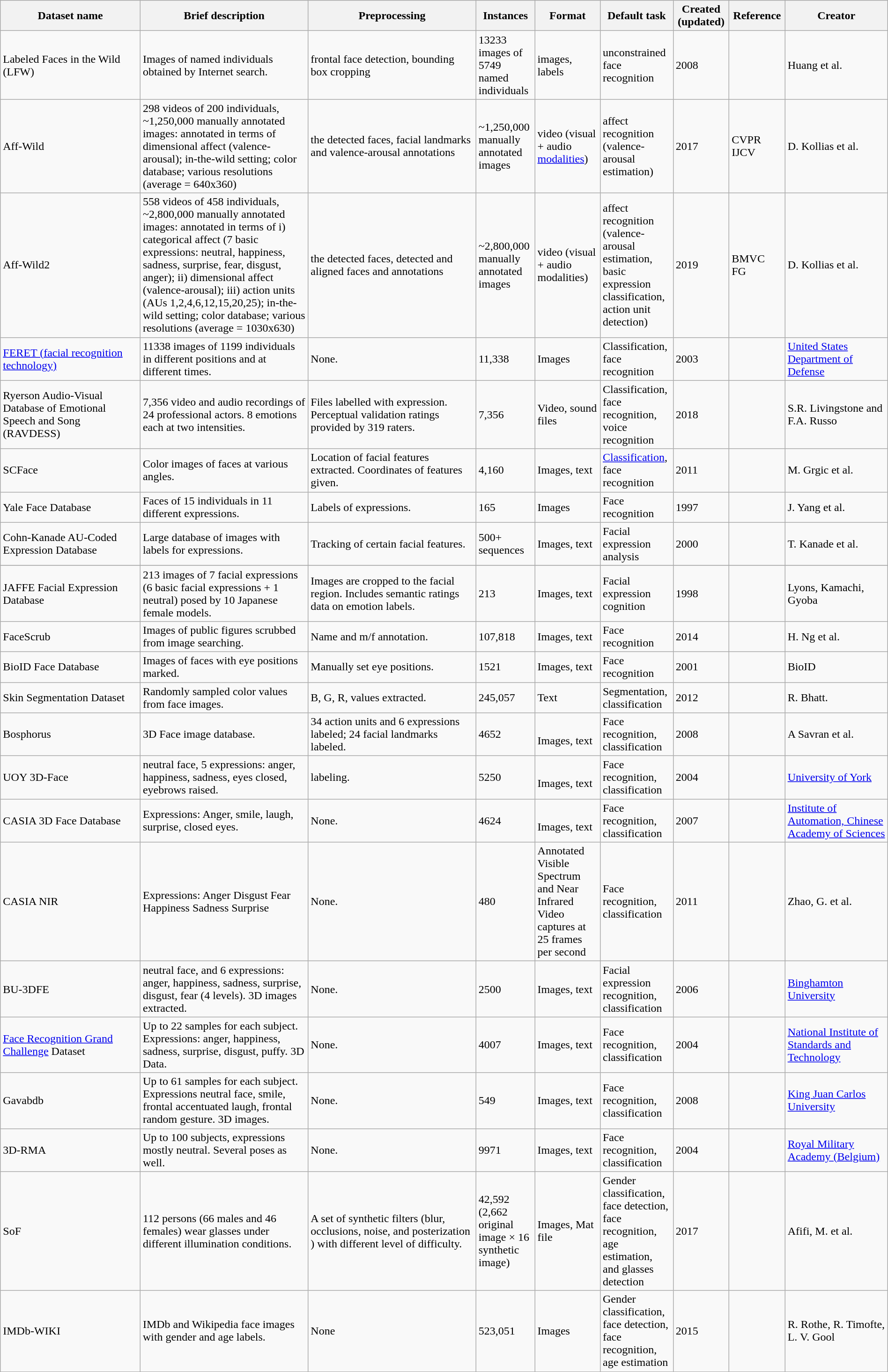<table class="wikitable sortable" style="width: 100%">
<tr>
<th scope="col" style="width: 15%;">Dataset name</th>
<th scope="col" style="width: 18%;">Brief description</th>
<th scope="col" style="width: 18%;">Preprocessing</th>
<th scope="col" style="width: 6%;">Instances</th>
<th scope="col" style="width: 7%;">Format</th>
<th scope="col" style="width: 7%;">Default task</th>
<th scope="col" style="width: 6%;">Created (updated)</th>
<th scope="col" style="width: 6%;">Reference</th>
<th scope="col" style="width: 11%;">Creator</th>
</tr>
<tr>
<td>Labeled Faces in the Wild (LFW)</td>
<td>Images of named individuals obtained by Internet search.</td>
<td>frontal face detection, bounding box cropping</td>
<td>13233 images of 5749 named individuals</td>
<td>images, labels</td>
<td>unconstrained face recognition</td>
<td>2008</td>
<td></td>
<td>Huang et al.</td>
</tr>
<tr>
<td>Aff-Wild</td>
<td>298 videos of 200 individuals, ~1,250,000 manually annotated images: annotated in terms of dimensional affect (valence-arousal); in-the-wild setting; color database; various resolutions (average = 640x360)</td>
<td>the detected faces, facial landmarks and valence-arousal annotations</td>
<td>~1,250,000 manually annotated images</td>
<td>video (visual + audio <a href='#'>modalities</a>)</td>
<td>affect recognition (valence-arousal estimation)</td>
<td>2017</td>
<td>CVPR<br>IJCV</td>
<td>D. Kollias et al.</td>
</tr>
<tr>
<td>Aff-Wild2</td>
<td>558 videos of 458 individuals, ~2,800,000 manually annotated images: annotated in terms of i) categorical affect (7 basic expressions: neutral, happiness, sadness, surprise, fear, disgust, anger); ii) dimensional affect (valence-arousal); iii) action units (AUs 1,2,4,6,12,15,20,25); in-the-wild setting; color database; various resolutions (average = 1030x630)</td>
<td>the detected faces, detected and aligned faces and annotations</td>
<td>~2,800,000 manually annotated images</td>
<td>video (visual + audio modalities)</td>
<td>affect recognition (valence-arousal estimation, basic expression classification, action unit detection)</td>
<td>2019</td>
<td>BMVC<br>FG</td>
<td>D. Kollias et al.</td>
</tr>
<tr>
<td><a href='#'>FERET (facial recognition technology)</a></td>
<td>11338 images of 1199 individuals in different positions and at different times.</td>
<td>None.</td>
<td>11,338</td>
<td>Images</td>
<td>Classification, face recognition</td>
<td>2003</td>
<td></td>
<td><a href='#'>United States Department of Defense</a></td>
</tr>
<tr>
<td>Ryerson Audio-Visual Database of Emotional Speech and Song (RAVDESS)</td>
<td>7,356 video and audio recordings of 24 professional actors. 8 emotions each at two intensities.</td>
<td>Files labelled with expression. Perceptual validation ratings provided by 319 raters.</td>
<td>7,356</td>
<td>Video, sound files</td>
<td>Classification, face recognition, voice recognition</td>
<td>2018</td>
<td></td>
<td>S.R. Livingstone and F.A. Russo</td>
</tr>
<tr>
<td>SCFace</td>
<td>Color images of faces at various angles.</td>
<td>Location of facial features extracted. Coordinates of features given.</td>
<td>4,160</td>
<td>Images, text</td>
<td><a href='#'>Classification</a>, face recognition</td>
<td>2011</td>
<td></td>
<td>M. Grgic et al.</td>
</tr>
<tr>
<td>Yale Face Database</td>
<td>Faces of 15 individuals in 11 different expressions.</td>
<td>Labels of expressions.</td>
<td>165</td>
<td>Images</td>
<td>Face recognition</td>
<td>1997</td>
<td></td>
<td>J. Yang et al.</td>
</tr>
<tr>
<td>Cohn-Kanade AU-Coded Expression Database</td>
<td>Large database of images with labels for expressions.</td>
<td>Tracking of certain facial features.</td>
<td>500+ sequences</td>
<td>Images, text</td>
<td>Facial expression analysis</td>
<td>2000</td>
<td></td>
<td>T. Kanade et al.</td>
</tr>
<tr>
</tr>
<tr>
<td>JAFFE Facial Expression Database</td>
<td>213 images of 7 facial expressions (6 basic facial expressions + 1 neutral) posed by 10 Japanese female models.</td>
<td>Images are cropped to the facial region. Includes semantic ratings data on emotion labels.</td>
<td>213</td>
<td>Images, text</td>
<td>Facial expression cognition</td>
<td>1998</td>
<td></td>
<td>Lyons, Kamachi, Gyoba</td>
</tr>
<tr>
<td>FaceScrub</td>
<td>Images of public figures scrubbed from image searching.</td>
<td>Name and m/f annotation.</td>
<td>107,818</td>
<td>Images, text</td>
<td>Face recognition</td>
<td>2014</td>
<td></td>
<td>H. Ng et al.</td>
</tr>
<tr>
<td>BioID Face Database</td>
<td>Images of faces with eye positions marked.</td>
<td>Manually set eye positions.</td>
<td>1521</td>
<td>Images, text</td>
<td>Face recognition</td>
<td>2001</td>
<td></td>
<td>BioID</td>
</tr>
<tr>
<td>Skin Segmentation Dataset</td>
<td>Randomly sampled color values from face images.</td>
<td>B, G, R, values extracted.</td>
<td>245,057</td>
<td>Text</td>
<td>Segmentation, classification</td>
<td>2012</td>
<td></td>
<td>R. Bhatt.</td>
</tr>
<tr>
<td>Bosphorus</td>
<td>3D Face image database.</td>
<td>34 action units and 6 expressions labeled; 24 facial landmarks labeled.</td>
<td>4652</td>
<td><br>Images, text</td>
<td>Face recognition, classification</td>
<td>2008</td>
<td></td>
<td>A Savran et al.</td>
</tr>
<tr>
<td>UOY 3D-Face</td>
<td>neutral face, 5 expressions: anger, happiness, sadness, eyes closed, eyebrows raised.</td>
<td>labeling.</td>
<td>5250</td>
<td><br>Images, text</td>
<td>Face recognition, classification</td>
<td>2004</td>
<td></td>
<td><a href='#'>University of York</a></td>
</tr>
<tr>
<td>CASIA 3D Face Database</td>
<td>Expressions: Anger, smile, laugh, surprise, closed eyes.</td>
<td>None.</td>
<td>4624</td>
<td><br>Images, text</td>
<td>Face recognition, classification</td>
<td>2007</td>
<td></td>
<td><a href='#'>Institute of Automation, Chinese Academy of Sciences</a></td>
</tr>
<tr>
<td>CASIA NIR</td>
<td>Expressions: Anger Disgust Fear Happiness Sadness Surprise</td>
<td>None.</td>
<td>480</td>
<td>Annotated Visible Spectrum and Near Infrared Video captures at 25 frames per second</td>
<td>Face recognition, classification</td>
<td>2011</td>
<td></td>
<td>Zhao, G. et al.</td>
</tr>
<tr>
<td>BU-3DFE</td>
<td>neutral face, and 6 expressions: anger, happiness, sadness, surprise, disgust, fear (4 levels). 3D images extracted.</td>
<td>None.</td>
<td>2500</td>
<td>Images, text</td>
<td>Facial expression recognition, classification</td>
<td>2006</td>
<td></td>
<td><a href='#'>Binghamton University</a></td>
</tr>
<tr>
<td><a href='#'>Face Recognition Grand Challenge</a> Dataset</td>
<td>Up to 22 samples for each subject. Expressions: anger, happiness, sadness, surprise, disgust, puffy. 3D Data.</td>
<td>None.</td>
<td>4007</td>
<td>Images, text</td>
<td>Face recognition, classification</td>
<td>2004</td>
<td></td>
<td><a href='#'>National Institute of Standards and Technology</a></td>
</tr>
<tr>
<td>Gavabdb</td>
<td>Up to 61 samples for each subject. Expressions neutral face, smile, frontal accentuated laugh, frontal random gesture. 3D images.</td>
<td>None.</td>
<td>549</td>
<td>Images, text</td>
<td>Face recognition, classification</td>
<td>2008</td>
<td></td>
<td><a href='#'>King Juan Carlos University</a></td>
</tr>
<tr>
<td>3D-RMA</td>
<td>Up to 100 subjects, expressions mostly neutral. Several poses as well.</td>
<td>None.</td>
<td>9971</td>
<td>Images, text</td>
<td>Face recognition, classification</td>
<td>2004</td>
<td></td>
<td><a href='#'>Royal Military Academy (Belgium)</a></td>
</tr>
<tr>
<td>SoF</td>
<td>112 persons (66 males and 46 females) wear glasses under different illumination conditions.</td>
<td>A set of synthetic filters (blur, occlusions, noise, and posterization ) with different level of difficulty.</td>
<td>42,592 (2,662 original image × 16 synthetic image)</td>
<td>Images, Mat file</td>
<td>Gender classification, face detection, face recognition, age estimation, and glasses detection</td>
<td>2017</td>
<td></td>
<td>Afifi, M. et al.</td>
</tr>
<tr>
<td>IMDb-WIKI</td>
<td>IMDb and Wikipedia face images with gender and age labels.</td>
<td>None</td>
<td>523,051</td>
<td>Images</td>
<td>Gender classification, face detection, face recognition, age estimation</td>
<td>2015</td>
<td></td>
<td>R. Rothe, R. Timofte, L. V. Gool</td>
</tr>
</table>
